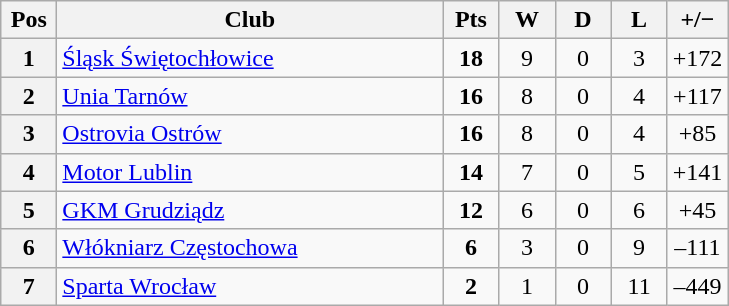<table class="wikitable">
<tr>
<th width=30>Pos</th>
<th width=250>Club</th>
<th width=30>Pts</th>
<th width=30>W</th>
<th width=30>D</th>
<th width=30>L</th>
<th width=30>+/−</th>
</tr>
<tr align=center>
<th>1</th>
<td align=left><a href='#'>Śląsk Świętochłowice</a></td>
<td><strong>18</strong></td>
<td>9</td>
<td>0</td>
<td>3</td>
<td>+172</td>
</tr>
<tr align=center>
<th>2</th>
<td align=left><a href='#'>Unia Tarnów</a></td>
<td><strong>16</strong></td>
<td>8</td>
<td>0</td>
<td>4</td>
<td>+117</td>
</tr>
<tr align=center>
<th>3</th>
<td align=left><a href='#'>Ostrovia Ostrów</a></td>
<td><strong>16</strong></td>
<td>8</td>
<td>0</td>
<td>4</td>
<td>+85</td>
</tr>
<tr align=center>
<th>4</th>
<td align=left><a href='#'>Motor Lublin</a></td>
<td><strong>14</strong></td>
<td>7</td>
<td>0</td>
<td>5</td>
<td>+141</td>
</tr>
<tr align=center>
<th>5</th>
<td align=left><a href='#'>GKM Grudziądz</a></td>
<td><strong>12</strong></td>
<td>6</td>
<td>0</td>
<td>6</td>
<td>+45</td>
</tr>
<tr align=center>
<th>6</th>
<td align=left><a href='#'>Włókniarz Częstochowa</a></td>
<td><strong>6</strong></td>
<td>3</td>
<td>0</td>
<td>9</td>
<td>–111</td>
</tr>
<tr align=center>
<th>7</th>
<td align=left><a href='#'>Sparta Wrocław</a></td>
<td><strong>2</strong></td>
<td>1</td>
<td>0</td>
<td>11</td>
<td>–449</td>
</tr>
</table>
